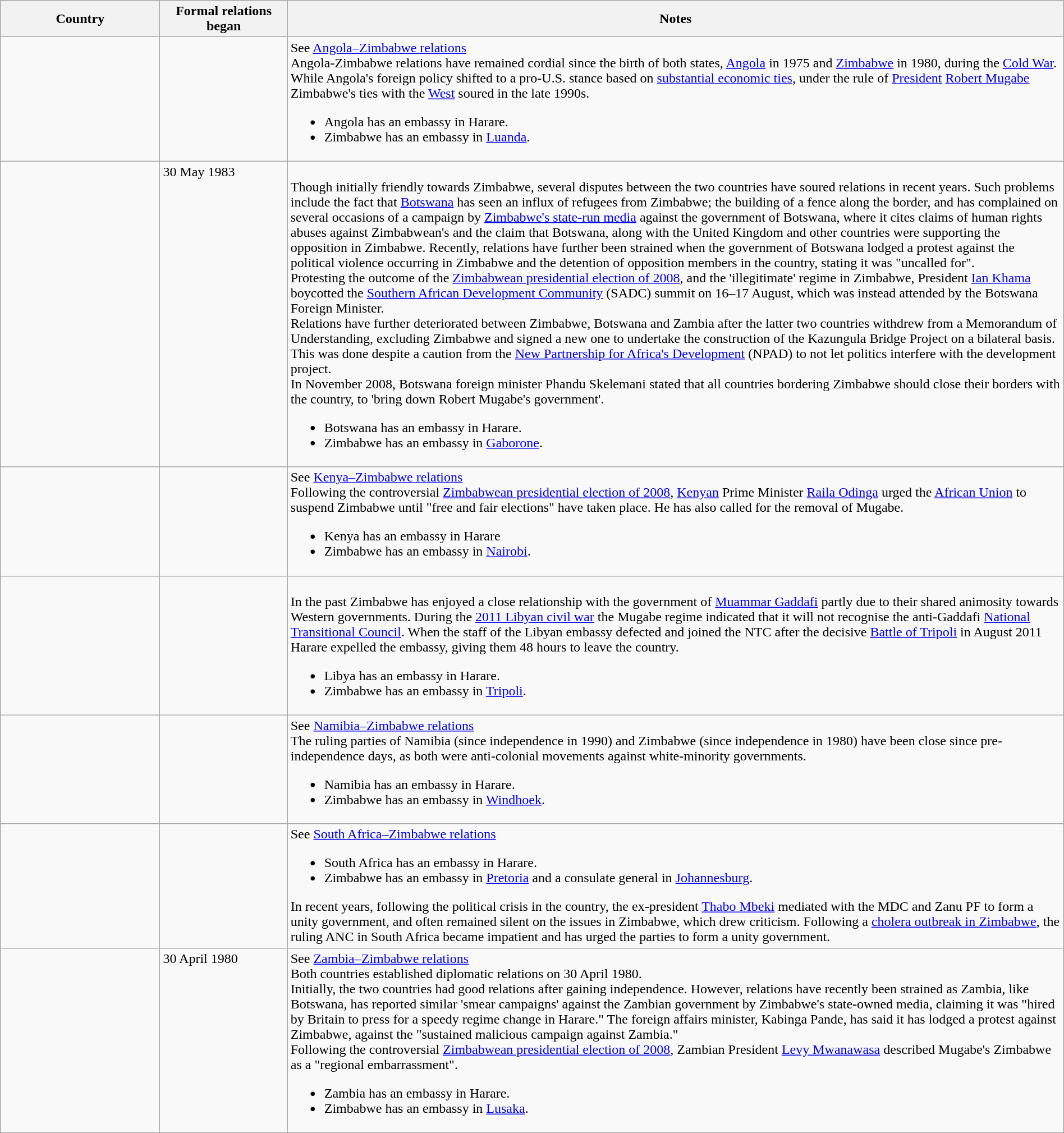<table class="wikitable sortable" style="width:100%; margin:auto;">
<tr>
<th style="width:15%;">Country</th>
<th style="width:12%;">Formal relations began</th>
<th>Notes</th>
</tr>
<tr valign="top">
<td></td>
<td></td>
<td>See <a href='#'>Angola–Zimbabwe relations</a><br>Angola-Zimbabwe relations have remained cordial since the birth of both states, <a href='#'>Angola</a> in 1975 and <a href='#'>Zimbabwe</a> in 1980, during the <a href='#'>Cold War</a>. While Angola's foreign policy shifted to a pro-U.S. stance based on <a href='#'>substantial economic ties</a>, under the rule of <a href='#'>President</a> <a href='#'>Robert Mugabe</a> Zimbabwe's ties with the <a href='#'>West</a> soured in the late 1990s.<ul><li>Angola has an embassy in Harare.</li><li>Zimbabwe has an embassy in <a href='#'>Luanda</a>.</li></ul></td>
</tr>
<tr valign="top">
<td></td>
<td>30 May 1983</td>
<td><br>Though initially friendly towards Zimbabwe, several disputes between the two countries have soured relations in recent years. Such problems include the fact that <a href='#'>Botswana</a> has seen an influx of refugees from Zimbabwe; the building of a fence along the border, and has complained on several occasions of a campaign by <a href='#'>Zimbabwe's state-run media</a> against the government of Botswana, where it cites claims of human rights abuses against Zimbabwean's and the claim that Botswana, along with the United Kingdom and other countries were supporting the opposition in Zimbabwe. Recently, relations have further been strained when the government of Botswana lodged a protest against the political violence occurring in Zimbabwe and the detention of opposition members in the country, stating it was "uncalled for".<br>Protesting the outcome of the <a href='#'>Zimbabwean presidential election of 2008</a>, and the 'illegitimate' regime in Zimbabwe, President <a href='#'>Ian Khama</a> boycotted the <a href='#'>Southern African Development Community</a> (SADC) summit on 16–17 August, which was instead attended by the Botswana Foreign Minister.<br>Relations have further deteriorated between Zimbabwe, Botswana and Zambia after the latter two countries withdrew from a Memorandum of Understanding, excluding Zimbabwe and signed a new one to undertake the construction of the Kazungula Bridge Project on a bilateral basis. This was done despite a caution from the <a href='#'>New Partnership for Africa's Development</a> (NPAD) to not let politics interfere with the development project.<br>In November 2008, Botswana foreign minister Phandu Skelemani stated that all countries bordering Zimbabwe should close their borders with the country, to 'bring down Robert Mugabe's government'.<ul><li>Botswana has an embassy in Harare.</li><li>Zimbabwe has an embassy in <a href='#'>Gaborone</a>.</li></ul></td>
</tr>
<tr valign="top">
<td></td>
<td></td>
<td>See <a href='#'>Kenya–Zimbabwe relations</a><br>Following the controversial <a href='#'>Zimbabwean presidential election of 2008</a>, <a href='#'>Kenyan</a> Prime Minister <a href='#'>Raila Odinga</a> urged the <a href='#'>African Union</a> to suspend Zimbabwe until "free and fair elections" have taken place. He has also called for the removal of Mugabe.<ul><li>Kenya has an embassy in Harare</li><li>Zimbabwe has an embassy in <a href='#'>Nairobi</a>.</li></ul></td>
</tr>
<tr valign="top">
<td></td>
<td></td>
<td><br>In the past Zimbabwe has enjoyed a close relationship with the government of <a href='#'>Muammar Gaddafi</a> partly due to their shared animosity towards Western governments. During the <a href='#'>2011 Libyan civil war</a> the Mugabe regime indicated that it will not recognise the anti-Gaddafi <a href='#'>National Transitional Council</a>. When the staff of the Libyan embassy defected and joined the NTC after the decisive <a href='#'>Battle of Tripoli</a> in August 2011 Harare expelled the embassy, giving them 48 hours to leave the country.<ul><li>Libya has an embassy in Harare.</li><li>Zimbabwe has an embassy in <a href='#'>Tripoli</a>.</li></ul></td>
</tr>
<tr valign="top">
<td></td>
<td></td>
<td>See <a href='#'>Namibia–Zimbabwe relations</a><br>The ruling parties of Namibia (since independence in 1990) and Zimbabwe (since independence in 1980) have been close since pre-independence days, as both were anti-colonial movements against white-minority governments.<ul><li>Namibia has an embassy in Harare.</li><li>Zimbabwe has an embassy in <a href='#'>Windhoek</a>.</li></ul></td>
</tr>
<tr valign="top">
<td></td>
<td></td>
<td>See <a href='#'>South Africa–Zimbabwe relations</a><br><ul><li>South Africa has an embassy in Harare.</li><li>Zimbabwe has an embassy in <a href='#'>Pretoria</a> and a consulate general in <a href='#'>Johannesburg</a>.</li></ul>In recent years, following the political crisis in the country, the ex-president <a href='#'>Thabo Mbeki</a> mediated with the MDC and Zanu PF to form a unity government, and often remained silent on the issues in Zimbabwe, which drew criticism. Following a <a href='#'>cholera outbreak in Zimbabwe</a>, the ruling ANC in South Africa became impatient and has urged the parties to form a unity government.</td>
</tr>
<tr valign="top">
<td></td>
<td>30 April 1980</td>
<td>See <a href='#'>Zambia–Zimbabwe relations</a><br>Both countries established diplomatic relations on 30 April 1980.<br>Initially, the two countries had good relations after gaining independence. However, relations have recently been strained as Zambia, like Botswana, has reported similar 'smear campaigns' against the Zambian government by Zimbabwe's state-owned media, claiming it was "hired by Britain to press for a speedy regime change in Harare." The foreign affairs minister, Kabinga Pande, has said it has lodged a protest against Zimbabwe, against the "sustained malicious campaign against Zambia."<br>Following the controversial <a href='#'>Zimbabwean presidential election of 2008</a>, Zambian President <a href='#'>Levy Mwanawasa</a> described Mugabe's Zimbabwe as a "regional embarrassment".<ul><li>Zambia has an embassy in Harare.</li><li>Zimbabwe has an embassy in <a href='#'>Lusaka</a>.</li></ul></td>
</tr>
</table>
